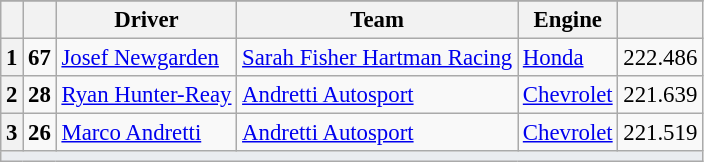<table class="wikitable" style="font-size:95%;">
<tr>
</tr>
<tr>
<th></th>
<th></th>
<th>Driver</th>
<th>Team</th>
<th>Engine</th>
<th></th>
</tr>
<tr>
<th>1</th>
<td style="text-align:center"><strong>67</strong></td>
<td> <a href='#'>Josef Newgarden</a> <strong></strong></td>
<td><a href='#'>Sarah Fisher Hartman Racing</a></td>
<td><a href='#'>Honda</a></td>
<td align=center>222.486</td>
</tr>
<tr>
<th>2</th>
<td style="text-align:center"><strong>28</strong></td>
<td> <a href='#'>Ryan Hunter-Reay</a></td>
<td><a href='#'>Andretti Autosport</a></td>
<td><a href='#'>Chevrolet</a></td>
<td align=center>221.639</td>
</tr>
<tr>
<th>3</th>
<td style="text-align:center"><strong>26</strong></td>
<td> <a href='#'>Marco Andretti</a></td>
<td><a href='#'>Andretti Autosport</a></td>
<td><a href='#'>Chevrolet</a></td>
<td align=center>221.519</td>
</tr>
<tr>
<td style="background-color:#EAECF0;text-align:center" colspan="6"><strong> </strong></td>
</tr>
</table>
